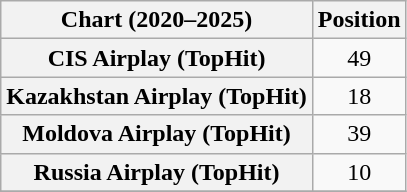<table class="wikitable sortable plainrowheaders" style="text-align:center">
<tr>
<th scope="col">Chart (2020–2025)</th>
<th scope="col">Position</th>
</tr>
<tr>
<th scope="row">CIS Airplay (TopHit)</th>
<td>49</td>
</tr>
<tr>
<th scope="row">Kazakhstan Airplay (TopHit)</th>
<td>18</td>
</tr>
<tr>
<th scope="row">Moldova Airplay (TopHit)</th>
<td>39</td>
</tr>
<tr>
<th scope="row">Russia Airplay (TopHit)</th>
<td>10</td>
</tr>
<tr>
</tr>
</table>
